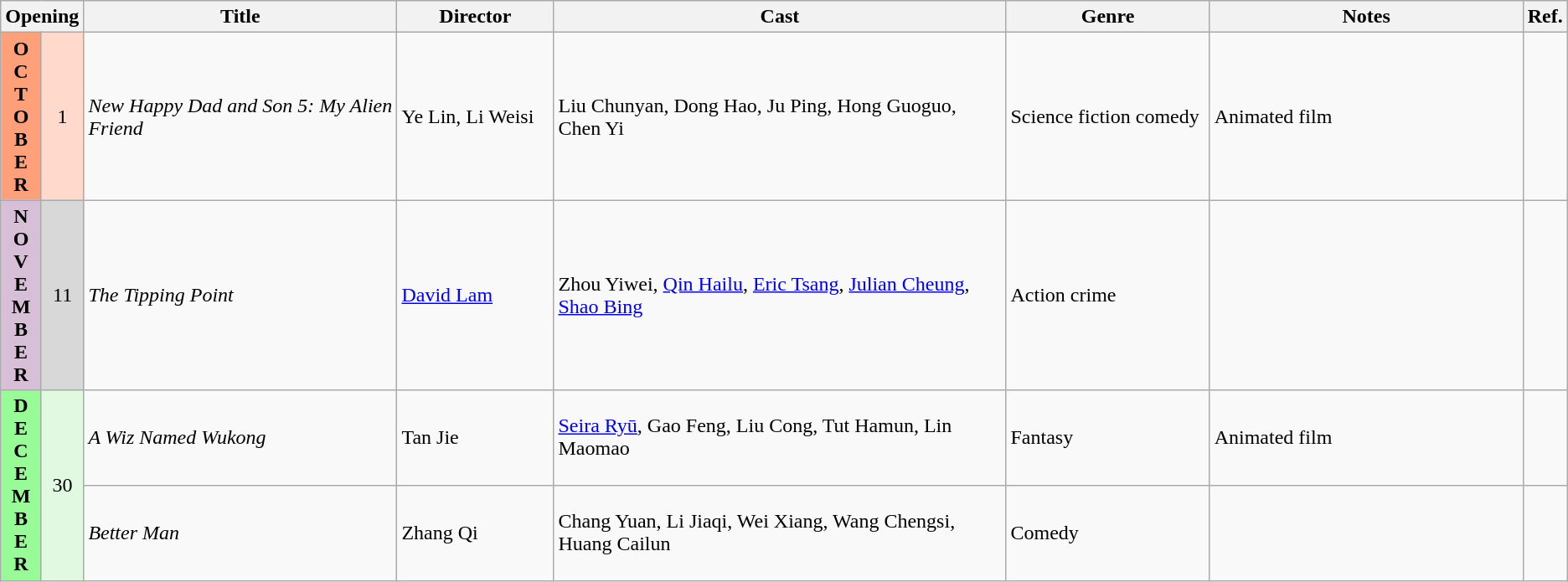<table class="wikitable">
<tr>
<th colspan="2">Opening</th>
<th style="width:20%;">Title</th>
<th style="width:10%;">Director</th>
<th>Cast</th>
<th style="width:13%">Genre</th>
<th style="width:20%">Notes</th>
<th>Ref.</th>
</tr>
<tr>
<th rowspan="1" style="text-align:center; background:#ffa07a; textcolor:#000;">O<br>C<br>T<br>O<br>B<br>E<br>R</th>
<td style="text-align:center; background:#ffdacc; textcolor:#000;">1</td>
<td><em>New Happy Dad and Son 5: My Alien Friend</em></td>
<td>Ye Lin, Li Weisi</td>
<td>Liu Chunyan, Dong Hao, Ju Ping, Hong Guoguo, Chen Yi</td>
<td>Science fiction comedy</td>
<td>Animated film</td>
<td style="text-align:center;"></td>
</tr>
<tr>
<th style="text-align:center; background:thistle; textcolor:#000;">N<br>O<br>V<br>E<br>M<br>B<br>E<br>R</th>
<td style="text-align:center; background:#d8d8d8; textcolor:#000;">11</td>
<td><em>The Tipping Point</em></td>
<td><a href='#'>David Lam</a></td>
<td>Zhou Yiwei, <a href='#'>Qin Hailu</a>, <a href='#'>Eric Tsang</a>, <a href='#'>Julian Cheung</a>, <a href='#'>Shao Bing</a></td>
<td>Action crime</td>
<td></td>
<td style="text-align:center;"></td>
</tr>
<tr>
<th rowspan="2" style="text-align:center; background:#98fb98; textcolor:#000;">D<br>E<br>C<br>E<br>M<br>B<br>E<br>R</th>
<td rowspan="2" style="text-align:center; background:#e0f9e0;">30</td>
<td><em>A Wiz Named Wukong</em></td>
<td>Tan Jie</td>
<td><a href='#'>Seira Ryū</a>, Gao Feng, Liu Cong, Tut Hamun, Lin Maomao</td>
<td>Fantasy</td>
<td>Animated film</td>
<td style="text-align:center;"></td>
</tr>
<tr>
<td><em>Better Man</em></td>
<td>Zhang Qi</td>
<td>Chang Yuan, Li Jiaqi, Wei Xiang, Wang Chengsi, Huang Cailun</td>
<td>Comedy</td>
<td></td>
<td style="text-align:center;"></td>
</tr>
</table>
